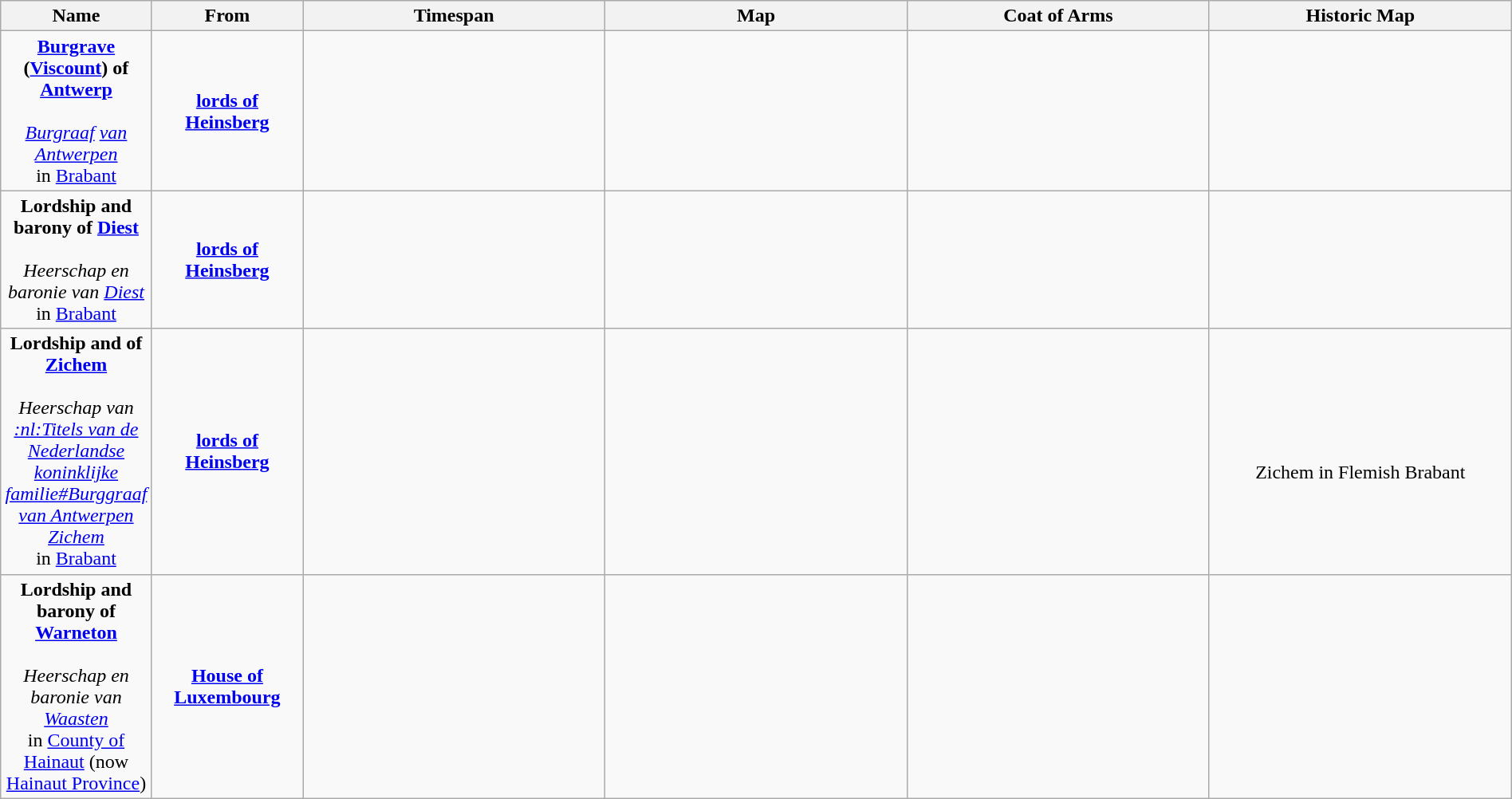<table class="wikitable" style="text-align:center; width:100%">
<tr>
<th width=10%>Name</th>
<th width=10%>From</th>
<th width=20%>Timespan</th>
<th width=20%>Map</th>
<th width=20%>Coat of Arms</th>
<th width=20%>Historic Map</th>
</tr>
<tr>
<td><strong><a href='#'>Burgrave</a> (<a href='#'>Viscount</a>) of <a href='#'>Antwerp</a></strong><br><br><em><a href='#'>Burgraaf</a> <a href='#'>van Antwerpen</a></em><br>in <a href='#'>Brabant</a></td>
<td><strong><a href='#'>lords of Heinsberg</a></strong></td>
<td></td>
<td></td>
<td><br></td>
<td><br><br> </td>
</tr>
<tr>
<td><strong>Lordship and barony of <a href='#'>Diest</a></strong><br><br><em>Heerschap en baronie van <a href='#'>Diest</a></em><br> in <a href='#'>Brabant</a></td>
<td><strong><a href='#'>lords of Heinsberg</a></strong></td>
<td></td>
<td></td>
<td><br><br></td>
<td></td>
</tr>
<tr>
<td><strong>Lordship and of <a href='#'>Zichem</a></strong><br><br><em>Heerschap van <a href='#'>:nl:Titels van de Nederlandse koninklijke familie#Burggraaf van Antwerpen</a> <a href='#'>Zichem</a></em><br> in <a href='#'>Brabant</a></td>
<td><strong><a href='#'>lords of Heinsberg</a></strong></td>
<td></td>
<td></td>
<td><br><br></td>
<td><br><br>Zichem in Flemish Brabant</td>
</tr>
<tr>
<td><strong>Lordship and barony of <a href='#'>Warneton</a></strong><br><br><em>Heerschap en baronie van <a href='#'>Waasten</a></em><br> in <a href='#'>County of Hainaut</a> (now <a href='#'>Hainaut Province</a>)</td>
<td><strong><a href='#'>House of Luxembourg</a></strong></td>
<td></td>
<td></td>
<td><br><br></td>
<td></td>
</tr>
</table>
